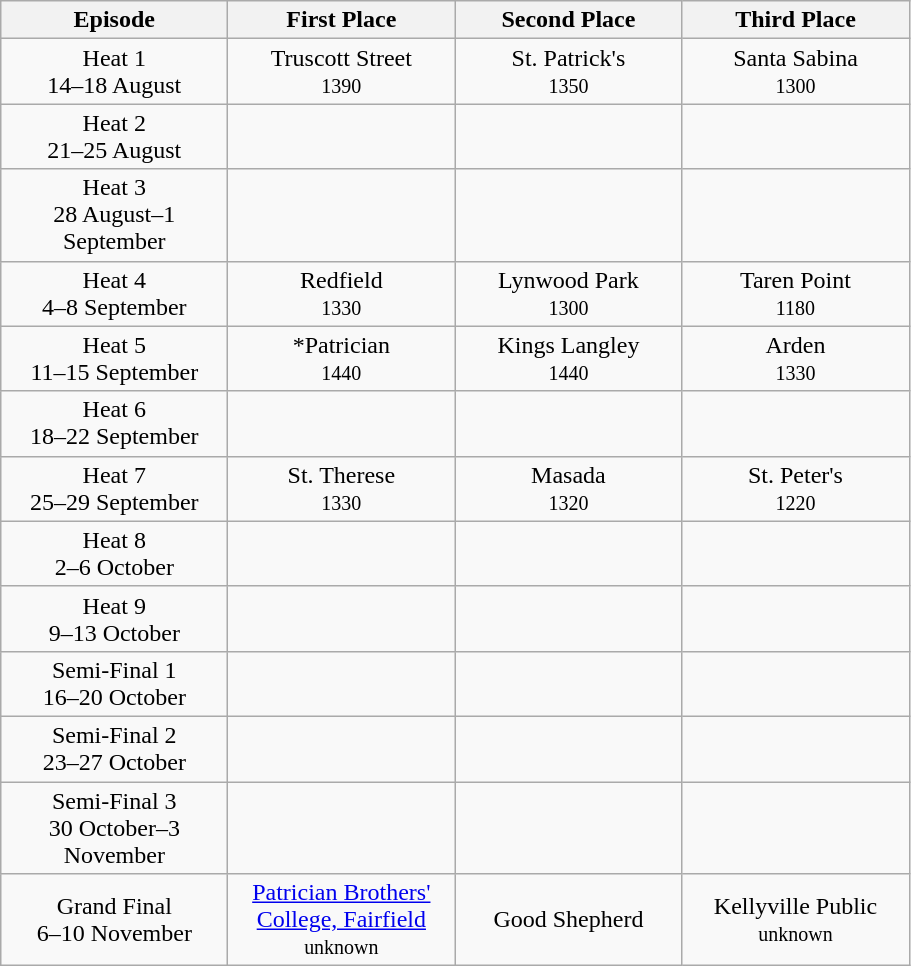<table class="wikitable">
<tr>
<th width=144>Episode</th>
<th width=144>First Place</th>
<th width=144>Second Place</th>
<th width=144>Third Place</th>
</tr>
<tr>
<td align=center>Heat 1<br>14–18 August</td>
<td align=center>Truscott Street<br><small>1390</small></td>
<td align=center>St. Patrick's<br><small>1350</small></td>
<td align=center>Santa Sabina<br><small>1300</small></td>
</tr>
<tr>
<td align=center>Heat 2<br>21–25 August</td>
<td></td>
<td></td>
<td></td>
</tr>
<tr>
<td align=center>Heat 3<br>28 August–1 September</td>
<td></td>
<td></td>
<td></td>
</tr>
<tr>
<td align=center>Heat 4<br>4–8 September</td>
<td align=center>Redfield<br><small>1330</small></td>
<td align=center>Lynwood Park<br><small>1300</small></td>
<td align=center>Taren Point<br><small>1180</small></td>
</tr>
<tr>
<td align=center>Heat 5<br>11–15 September</td>
<td align=center>*Patrician<br><small>1440</small></td>
<td align=center>Kings Langley<br><small>1440</small></td>
<td align=center>Arden<br><small>1330</small></td>
</tr>
<tr>
<td align=center>Heat 6<br>18–22 September</td>
<td></td>
<td></td>
<td></td>
</tr>
<tr>
<td align=center>Heat 7<br>25–29 September</td>
<td align=center>St. Therese<br><small>1330</small></td>
<td align=center>Masada<br><small>1320</small></td>
<td align=center>St. Peter's<br><small>1220</small></td>
</tr>
<tr>
<td align=center>Heat 8<br>2–6 October</td>
<td></td>
<td></td>
<td></td>
</tr>
<tr>
<td align=center>Heat 9<br>9–13 October</td>
<td></td>
<td></td>
<td></td>
</tr>
<tr>
<td align=center>Semi-Final 1<br>16–20 October</td>
<td></td>
<td></td>
<td></td>
</tr>
<tr>
<td align=center>Semi-Final 2<br>23–27 October</td>
<td></td>
<td></td>
<td></td>
</tr>
<tr>
<td align=center>Semi-Final 3<br>30 October–3 November</td>
<td></td>
<td></td>
<td></td>
</tr>
<tr>
<td align=center>Grand Final<br>6–10 November</td>
<td align=center><a href='#'>Patrician Brothers' College, Fairfield</a><br><small>unknown</small></td>
<td align=center>Good Shepherd<small></small></td>
<td align=center>Kellyville Public<br><small>unknown</small></td>
</tr>
</table>
